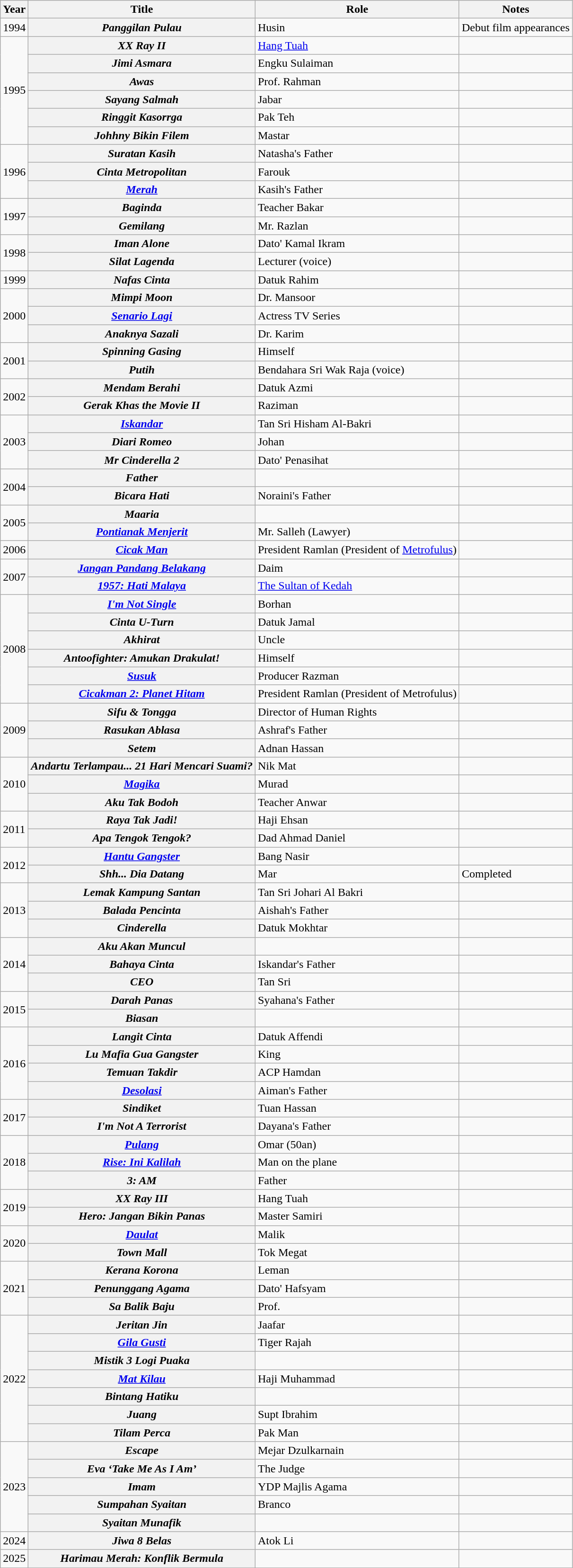<table class="wikitable">
<tr>
<th>Year</th>
<th>Title</th>
<th>Role</th>
<th>Notes</th>
</tr>
<tr>
<td>1994</td>
<th><em>Panggilan Pulau</em></th>
<td>Husin</td>
<td>Debut film appearances</td>
</tr>
<tr>
<td rowspan="6">1995</td>
<th><em>XX Ray II</em></th>
<td><a href='#'>Hang Tuah</a></td>
<td></td>
</tr>
<tr>
<th><em>Jimi Asmara</em></th>
<td>Engku Sulaiman</td>
<td></td>
</tr>
<tr>
<th><em>Awas</em></th>
<td>Prof. Rahman</td>
<td></td>
</tr>
<tr>
<th><em>Sayang Salmah</em></th>
<td>Jabar</td>
<td></td>
</tr>
<tr>
<th><em>Ringgit Kasorrga</em></th>
<td>Pak Teh</td>
<td></td>
</tr>
<tr>
<th><em>Johhny Bikin Filem</em></th>
<td>Mastar</td>
<td></td>
</tr>
<tr>
<td rowspan="3">1996</td>
<th><em>Suratan Kasih</em></th>
<td>Natasha's Father</td>
<td></td>
</tr>
<tr>
<th><em>Cinta Metropolitan</em></th>
<td>Farouk</td>
<td></td>
</tr>
<tr>
<th><em><a href='#'>Merah</a></em></th>
<td>Kasih's Father</td>
<td></td>
</tr>
<tr>
<td rowspan="2">1997</td>
<th><em>Baginda</em></th>
<td>Teacher Bakar</td>
<td></td>
</tr>
<tr>
<th><em>Gemilang</em></th>
<td>Mr. Razlan</td>
<td></td>
</tr>
<tr>
<td rowspan="2">1998</td>
<th><em>Iman Alone</em></th>
<td>Dato' Kamal Ikram</td>
<td></td>
</tr>
<tr>
<th><em>Silat Lagenda</em></th>
<td>Lecturer (voice)</td>
<td></td>
</tr>
<tr>
<td>1999</td>
<th><em>Nafas Cinta</em></th>
<td>Datuk Rahim</td>
<td></td>
</tr>
<tr>
<td rowspan="3">2000</td>
<th><em>Mimpi Moon</em></th>
<td>Dr. Mansoor</td>
<td></td>
</tr>
<tr>
<th><em><a href='#'>Senario Lagi</a></em></th>
<td>Actress TV Series</td>
<td></td>
</tr>
<tr>
<th><em>Anaknya Sazali</em></th>
<td>Dr. Karim</td>
<td></td>
</tr>
<tr>
<td rowspan="2">2001</td>
<th><em>Spinning Gasing</em></th>
<td>Himself</td>
<td></td>
</tr>
<tr>
<th><em>Putih</em></th>
<td>Bendahara Sri Wak Raja (voice)</td>
<td></td>
</tr>
<tr>
<td rowspan="2">2002</td>
<th><em>Mendam Berahi</em></th>
<td>Datuk Azmi</td>
<td></td>
</tr>
<tr>
<th><em>Gerak Khas the Movie II</em></th>
<td>Raziman</td>
<td></td>
</tr>
<tr>
<td rowspan="3">2003</td>
<th><em><a href='#'>Iskandar</a></em></th>
<td>Tan Sri Hisham Al-Bakri</td>
<td></td>
</tr>
<tr>
<th><em>Diari Romeo</em></th>
<td>Johan</td>
<td></td>
</tr>
<tr>
<th><em>Mr Cinderella 2</em></th>
<td>Dato' Penasihat</td>
<td></td>
</tr>
<tr>
<td rowspan="2">2004</td>
<th><em>Father</em></th>
<td></td>
<td></td>
</tr>
<tr>
<th><em>Bicara Hati</em></th>
<td>Noraini's Father</td>
<td></td>
</tr>
<tr>
<td rowspan="2">2005</td>
<th><em>Maaria</em></th>
<td></td>
<td></td>
</tr>
<tr>
<th><em><a href='#'>Pontianak Menjerit</a></em></th>
<td>Mr. Salleh (Lawyer)</td>
<td></td>
</tr>
<tr>
<td>2006</td>
<th><em><a href='#'>Cicak Man</a></em></th>
<td>President Ramlan (President of <a href='#'>Metrofulus</a>)</td>
<td></td>
</tr>
<tr>
<td rowspan="2">2007</td>
<th><em><a href='#'>Jangan Pandang Belakang</a></em></th>
<td>Daim</td>
<td></td>
</tr>
<tr>
<th><em><a href='#'>1957: Hati Malaya</a></em></th>
<td><a href='#'>The Sultan of Kedah</a></td>
<td></td>
</tr>
<tr>
<td rowspan="6">2008</td>
<th><em><a href='#'>I'm Not Single</a></em></th>
<td>Borhan</td>
<td></td>
</tr>
<tr>
<th><em>Cinta U-Turn</em></th>
<td>Datuk Jamal</td>
<td></td>
</tr>
<tr>
<th><em>Akhirat</em></th>
<td>Uncle</td>
<td></td>
</tr>
<tr>
<th><em>Antoofighter: Amukan Drakulat!</em></th>
<td>Himself</td>
<td></td>
</tr>
<tr>
<th><em><a href='#'>Susuk</a></em></th>
<td>Producer Razman</td>
<td></td>
</tr>
<tr>
<th><em><a href='#'>Cicakman 2: Planet Hitam</a></em></th>
<td>President Ramlan (President of Metrofulus)</td>
<td></td>
</tr>
<tr>
<td rowspan="3">2009</td>
<th><em>Sifu & Tongga</em></th>
<td>Director of Human Rights</td>
<td></td>
</tr>
<tr>
<th><em>Rasukan Ablasa</em></th>
<td>Ashraf's Father</td>
<td></td>
</tr>
<tr>
<th><em>Setem</em></th>
<td>Adnan Hassan</td>
<td></td>
</tr>
<tr>
<td rowspan="3">2010</td>
<th><em>Andartu Terlampau... 21 Hari Mencari Suami?</em></th>
<td>Nik Mat</td>
<td></td>
</tr>
<tr>
<th><em><a href='#'>Magika</a></em></th>
<td>Murad</td>
<td></td>
</tr>
<tr>
<th><em>Aku Tak Bodoh</em></th>
<td>Teacher Anwar</td>
<td></td>
</tr>
<tr>
<td rowspan="2">2011</td>
<th><em>Raya Tak Jadi!</em></th>
<td>Haji Ehsan</td>
<td></td>
</tr>
<tr>
<th><em>Apa Tengok Tengok?</em></th>
<td>Dad Ahmad Daniel</td>
<td></td>
</tr>
<tr>
<td rowspan="2">2012</td>
<th><em><a href='#'>Hantu Gangster</a></em></th>
<td>Bang Nasir</td>
<td></td>
</tr>
<tr>
<th><em>Shh... Dia Datang</em></th>
<td>Mar</td>
<td>Completed</td>
</tr>
<tr>
<td rowspan="3">2013</td>
<th><em>Lemak Kampung Santan</em></th>
<td>Tan Sri Johari Al Bakri</td>
<td></td>
</tr>
<tr>
<th><em>Balada Pencinta</em></th>
<td>Aishah's Father</td>
<td></td>
</tr>
<tr>
<th><em>Cinderella</em></th>
<td>Datuk Mokhtar</td>
<td></td>
</tr>
<tr>
<td rowspan="3">2014</td>
<th><em>Aku Akan Muncul</em></th>
<td></td>
<td></td>
</tr>
<tr>
<th><em>Bahaya Cinta</em></th>
<td>Iskandar's Father</td>
<td></td>
</tr>
<tr>
<th><em>CEO</em></th>
<td>Tan Sri</td>
<td></td>
</tr>
<tr>
<td rowspan="2">2015</td>
<th><em>Darah Panas</em></th>
<td>Syahana's Father</td>
<td></td>
</tr>
<tr>
<th><em>Biasan</em></th>
<td></td>
<td></td>
</tr>
<tr>
<td rowspan="4">2016</td>
<th><em>Langit Cinta</em></th>
<td>Datuk Affendi</td>
<td></td>
</tr>
<tr>
<th><em>Lu Mafia Gua Gangster</em></th>
<td>King</td>
<td></td>
</tr>
<tr>
<th><em>Temuan Takdir</em></th>
<td>ACP Hamdan</td>
<td></td>
</tr>
<tr>
<th><em><a href='#'>Desolasi</a></em></th>
<td>Aiman's Father</td>
<td></td>
</tr>
<tr>
<td rowspan="2">2017</td>
<th><em>Sindiket</em></th>
<td>Tuan Hassan</td>
<td></td>
</tr>
<tr>
<th><em>I'm Not A Terrorist</em></th>
<td>Dayana's Father</td>
<td></td>
</tr>
<tr>
<td rowspan="3">2018</td>
<th><em><a href='#'>Pulang</a></em></th>
<td>Omar (50an)</td>
<td></td>
</tr>
<tr>
<th><em><a href='#'>Rise: Ini Kalilah</a></em></th>
<td>Man on the plane</td>
<td></td>
</tr>
<tr>
<th><em>3: AM</em></th>
<td>Father</td>
<td></td>
</tr>
<tr>
<td rowspan="2">2019</td>
<th><em>XX Ray III</em></th>
<td>Hang Tuah</td>
<td></td>
</tr>
<tr>
<th><em>Hero: Jangan Bikin Panas</em></th>
<td>Master Samiri</td>
<td></td>
</tr>
<tr>
<td rowspan="2">2020</td>
<th><em><a href='#'>Daulat</a></em></th>
<td>Malik</td>
<td></td>
</tr>
<tr>
<th><em>Town Mall</em></th>
<td>Tok Megat</td>
<td></td>
</tr>
<tr>
<td rowspan="3">2021</td>
<th><em>Kerana Korona</em></th>
<td>Leman</td>
<td></td>
</tr>
<tr>
<th><em>Penunggang Agama</em></th>
<td>Dato' Hafsyam</td>
<td></td>
</tr>
<tr>
<th><em>Sa Balik Baju</em></th>
<td>Prof.</td>
<td></td>
</tr>
<tr>
<td rowspan="7">2022</td>
<th><em>Jeritan Jin</em></th>
<td>Jaafar</td>
<td></td>
</tr>
<tr>
<th><em><a href='#'>Gila Gusti</a></em></th>
<td>Tiger Rajah</td>
<td></td>
</tr>
<tr>
<th><em>Mistik 3 Logi Puaka</em></th>
<td></td>
<td></td>
</tr>
<tr>
<th><em><a href='#'>Mat Kilau</a></em></th>
<td>Haji Muhammad</td>
<td></td>
</tr>
<tr>
<th><em>Bintang Hatiku</em></th>
<td></td>
<td></td>
</tr>
<tr>
<th><em>Juang</em></th>
<td>Supt Ibrahim</td>
<td></td>
</tr>
<tr>
<th><em>Tilam Perca</em></th>
<td>Pak Man</td>
<td></td>
</tr>
<tr>
<td rowspan="5">2023</td>
<th><em>Escape</em></th>
<td>Mejar Dzulkarnain</td>
<td></td>
</tr>
<tr>
<th><em>Eva ‘Take Me As I Am’</em></th>
<td>The Judge</td>
<td></td>
</tr>
<tr>
<th><em>Imam</em></th>
<td>YDP Majlis Agama</td>
<td></td>
</tr>
<tr>
<th><em>Sumpahan Syaitan</em></th>
<td>Branco</td>
<td></td>
</tr>
<tr>
<th><em>Syaitan Munafik</em></th>
<td></td>
<td></td>
</tr>
<tr>
<td>2024</td>
<th><em>Jiwa 8 Belas</em></th>
<td>Atok Li</td>
<td></td>
</tr>
<tr>
<td>2025</td>
<th><em>Harimau Merah: Konflik Bermula</em></th>
<td></td>
<td></td>
</tr>
</table>
